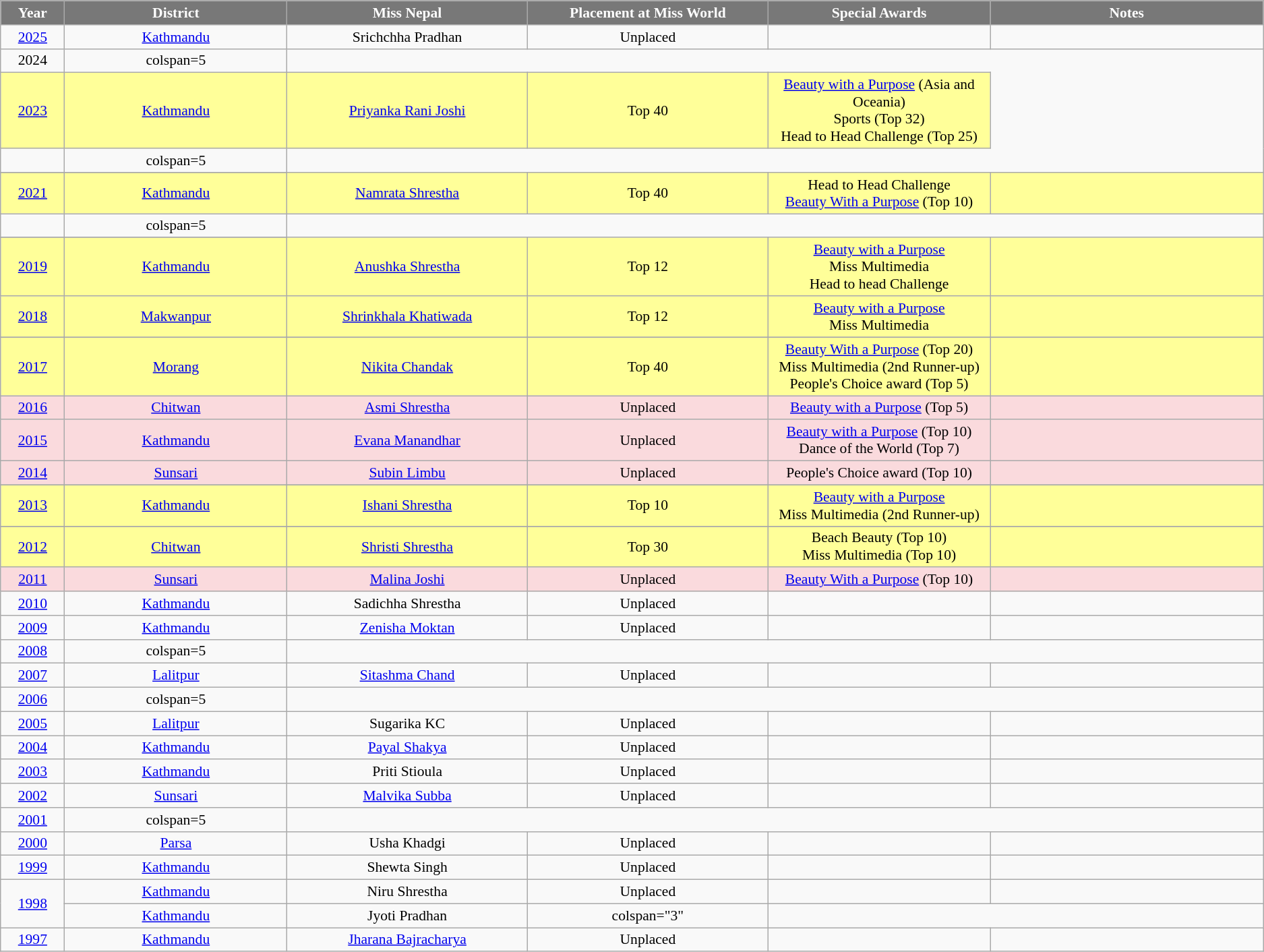<table class="wikitable" style="font-size: 90%; text-align:center">
<tr>
<th width="60" style="background-color:#787878;color:#FFFFFF;">Year</th>
<th width="230" style="background-color:#787878;color:#FFFFFF;">District</th>
<th width="250" style="background-color:#787878;color:#FFFFFF;">Miss Nepal</th>
<th width="250" style="background-color:#787878;color:#FFFFFF;">Placement at Miss World</th>
<th width="230" style="background-color:#787878;color:#FFFFFF;">Special Awards</th>
<th width="290" style="background-color:#787878;color:#FFFFFF;">Notes</th>
</tr>
<tr>
<td><a href='#'>2025</a></td>
<td><a href='#'>Kathmandu</a></td>
<td>Srichchha Pradhan</td>
<td>Unplaced</td>
<td></td>
<td></td>
</tr>
<tr>
<td>2024</td>
<td>colspan=5 </td>
</tr>
<tr style="background-color:#FFFF99; ">
<td><a href='#'>2023</a></td>
<td><a href='#'>Kathmandu</a></td>
<td><a href='#'>Priyanka Rani Joshi</a></td>
<td>Top 40</td>
<td><a href='#'>Beauty with a Purpose</a> (Asia and Oceania)  <br> Sports (Top 32) <br> Head to Head Challenge (Top 25)</td>
</tr>
<tr>
<td><s></s></td>
<td>colspan=5 </td>
</tr>
<tr>
</tr>
<tr style="background-color:#FFFF99; ">
<td><a href='#'>2021</a></td>
<td><a href='#'>Kathmandu</a></td>
<td><a href='#'>Namrata Shrestha</a></td>
<td>Top 40</td>
<td>Head to Head Challenge <br> <a href='#'>Beauty With a Purpose</a> (Top 10)</td>
<td></td>
</tr>
<tr>
<td><s></s></td>
<td>colspan=5 </td>
</tr>
<tr>
</tr>
<tr style="background-color:#FFFF99;">
<td><a href='#'>2019</a></td>
<td><a href='#'>Kathmandu</a></td>
<td><a href='#'>Anushka Shrestha</a></td>
<td>Top 12</td>
<td><a href='#'>Beauty with a Purpose</a> <br> Miss Multimedia  <br> Head to head Challenge</td>
<td></td>
</tr>
<tr style="background-color:#FFFF99; ">
<td><a href='#'>2018</a></td>
<td><a href='#'>Makwanpur</a></td>
<td><a href='#'>Shrinkhala Khatiwada</a></td>
<td>Top 12</td>
<td><a href='#'>Beauty with a Purpose</a> <br> Miss Multimedia</td>
<td></td>
</tr>
<tr>
</tr>
<tr style="background-color:#FFFF99; ">
<td><a href='#'>2017</a></td>
<td><a href='#'>Morang</a></td>
<td><a href='#'>Nikita Chandak</a></td>
<td>Top 40</td>
<td><a href='#'>Beauty With a Purpose</a> (Top 20) <br> Miss Multimedia (2nd Runner-up) <br> People's Choice award (Top 5)</td>
<td></td>
</tr>
<tr style="background-color:#FADADD; ">
<td><a href='#'>2016</a></td>
<td><a href='#'>Chitwan</a></td>
<td><a href='#'>Asmi Shrestha</a></td>
<td>Unplaced</td>
<td><a href='#'>Beauty with a Purpose</a> (Top 5)</td>
<td></td>
</tr>
<tr style="background-color:#FADADD; ">
<td><a href='#'>2015</a></td>
<td><a href='#'>Kathmandu</a></td>
<td><a href='#'>Evana Manandhar</a></td>
<td>Unplaced</td>
<td><a href='#'>Beauty with a Purpose</a> (Top 10) <br> Dance of the World (Top 7)</td>
<td></td>
</tr>
<tr style="background-color:#FADADD; ">
<td><a href='#'>2014</a></td>
<td><a href='#'>Sunsari</a></td>
<td><a href='#'>Subin Limbu</a></td>
<td>Unplaced</td>
<td>People's Choice award (Top 10)</td>
<td></td>
</tr>
<tr>
</tr>
<tr style="background-color:#FFFF99; ">
<td><a href='#'>2013</a></td>
<td><a href='#'>Kathmandu</a></td>
<td><a href='#'>Ishani Shrestha</a></td>
<td>Top 10</td>
<td><a href='#'>Beauty with a Purpose</a> <br> Miss Multimedia (2nd Runner-up)</td>
<td></td>
</tr>
<tr>
</tr>
<tr style="background-color:#FFFF99; ">
<td><a href='#'>2012</a></td>
<td><a href='#'>Chitwan</a></td>
<td><a href='#'>Shristi Shrestha</a></td>
<td>Top 30</td>
<td>Beach Beauty (Top 10) <br> Miss Multimedia (Top 10)</td>
<td></td>
</tr>
<tr style="background-color:#FADADD; ">
<td><a href='#'>2011</a></td>
<td><a href='#'>Sunsari</a></td>
<td><a href='#'>Malina Joshi</a></td>
<td>Unplaced</td>
<td><a href='#'>Beauty With a Purpose</a> (Top 10)</td>
<td></td>
</tr>
<tr>
<td><a href='#'>2010</a></td>
<td><a href='#'>Kathmandu</a></td>
<td>Sadichha Shrestha</td>
<td>Unplaced</td>
<td></td>
<td></td>
</tr>
<tr>
<td><a href='#'>2009</a></td>
<td><a href='#'>Kathmandu</a></td>
<td><a href='#'>Zenisha Moktan</a></td>
<td>Unplaced</td>
<td></td>
<td></td>
</tr>
<tr>
<td><a href='#'>2008</a></td>
<td>colspan=5 </td>
</tr>
<tr>
<td><a href='#'>2007</a></td>
<td><a href='#'>Lalitpur</a></td>
<td><a href='#'>Sitashma Chand</a></td>
<td>Unplaced</td>
<td></td>
<td></td>
</tr>
<tr>
<td><a href='#'>2006</a></td>
<td>colspan=5 </td>
</tr>
<tr>
<td><a href='#'>2005</a></td>
<td><a href='#'>Lalitpur</a></td>
<td>Sugarika KC</td>
<td>Unplaced</td>
<td></td>
<td></td>
</tr>
<tr>
<td><a href='#'>2004</a></td>
<td><a href='#'>Kathmandu</a></td>
<td><a href='#'>Payal Shakya</a></td>
<td>Unplaced</td>
<td></td>
<td></td>
</tr>
<tr>
<td><a href='#'>2003</a></td>
<td><a href='#'>Kathmandu</a></td>
<td>Priti Stioula</td>
<td>Unplaced</td>
<td></td>
<td></td>
</tr>
<tr>
<td><a href='#'>2002</a></td>
<td><a href='#'>Sunsari</a></td>
<td><a href='#'>Malvika Subba</a></td>
<td>Unplaced</td>
<td></td>
<td></td>
</tr>
<tr>
<td><a href='#'>2001</a></td>
<td>colspan=5 </td>
</tr>
<tr>
<td><a href='#'>2000</a></td>
<td><a href='#'>Parsa</a></td>
<td>Usha Khadgi</td>
<td>Unplaced</td>
<td></td>
<td></td>
</tr>
<tr>
<td><a href='#'>1999</a></td>
<td><a href='#'>Kathmandu</a></td>
<td>Shewta Singh</td>
<td>Unplaced</td>
<td></td>
<td></td>
</tr>
<tr>
<td rowspan="2"><a href='#'>1998</a></td>
<td><a href='#'>Kathmandu</a></td>
<td>Niru Shrestha</td>
<td>Unplaced</td>
<td></td>
<td></td>
</tr>
<tr>
<td><a href='#'>Kathmandu</a></td>
<td>Jyoti Pradhan</td>
<td>colspan="3" </td>
</tr>
<tr>
<td><a href='#'>1997</a></td>
<td><a href='#'>Kathmandu</a></td>
<td><a href='#'>Jharana Bajracharya</a></td>
<td>Unplaced</td>
<td></td>
<td></td>
</tr>
</table>
